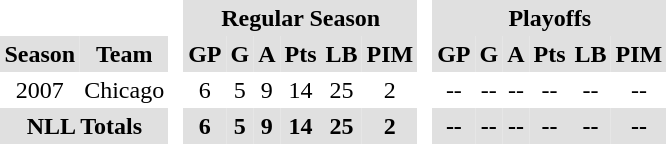<table BORDER="0" CELLPADDING="3" CELLSPACING="0">
<tr ALIGN="center" bgcolor="#e0e0e0">
<th colspan="2" bgcolor="#ffffff"> </th>
<th rowspan="99" bgcolor="#ffffff"> </th>
<th colspan="6">Regular Season</th>
<th rowspan="99" bgcolor="#ffffff"> </th>
<th colspan="6">Playoffs</th>
</tr>
<tr ALIGN="center" bgcolor="#e0e0e0">
<th>Season</th>
<th>Team</th>
<th>GP</th>
<th>G</th>
<th>A</th>
<th>Pts</th>
<th>LB</th>
<th>PIM</th>
<th>GP</th>
<th>G</th>
<th>A</th>
<th>Pts</th>
<th>LB</th>
<th>PIM</th>
</tr>
<tr ALIGN="center">
<td>2007</td>
<td>Chicago</td>
<td>6</td>
<td>5</td>
<td>9</td>
<td>14</td>
<td>25</td>
<td>2</td>
<td>--</td>
<td>--</td>
<td>--</td>
<td>--</td>
<td>--</td>
<td>--</td>
<td></td>
</tr>
<tr ALIGN="center" bgcolor="#e0e0e0">
<th colspan="2">NLL Totals</th>
<th>6</th>
<th>5</th>
<th>9</th>
<th>14</th>
<th>25</th>
<th>2</th>
<th>--</th>
<th>--</th>
<th>--</th>
<th>--</th>
<th>--</th>
<th>--</th>
</tr>
</table>
